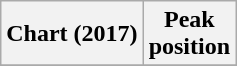<table class="wikitable plainrowheaders">
<tr>
<th scope="col">Chart (2017)</th>
<th scope="col">Peak<br>position</th>
</tr>
<tr>
</tr>
</table>
